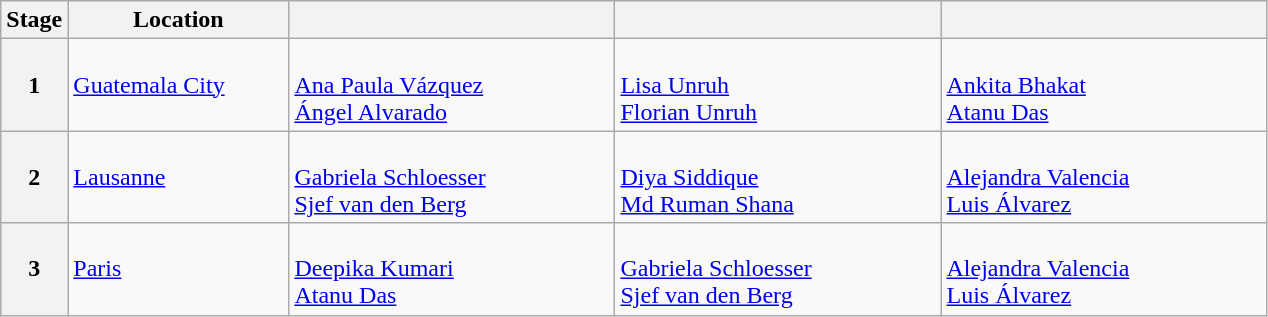<table class="wikitable">
<tr>
<th>Stage</th>
<th width=140>Location</th>
<th width=210></th>
<th width=210></th>
<th width=210></th>
</tr>
<tr>
<th>1</th>
<td> <a href='#'>Guatemala City</a></td>
<td> <br> <a href='#'>Ana Paula Vázquez</a> <br> <a href='#'>Ángel Alvarado</a></td>
<td> <br> <a href='#'>Lisa Unruh</a> <br> <a href='#'>Florian Unruh</a></td>
<td> <br> <a href='#'>Ankita Bhakat</a> <br> <a href='#'>Atanu Das</a></td>
</tr>
<tr>
<th>2</th>
<td> <a href='#'>Lausanne</a></td>
<td> <br> <a href='#'>Gabriela Schloesser</a> <br> <a href='#'>Sjef van den Berg</a></td>
<td> <br> <a href='#'>Diya Siddique</a> <br> <a href='#'>Md Ruman Shana</a></td>
<td> <br> <a href='#'>Alejandra Valencia</a> <br> <a href='#'>Luis Álvarez</a></td>
</tr>
<tr>
<th>3</th>
<td> <a href='#'>Paris</a></td>
<td> <br> <a href='#'>Deepika Kumari</a> <br> <a href='#'>Atanu Das</a></td>
<td> <br> <a href='#'>Gabriela Schloesser</a> <br> <a href='#'>Sjef van den Berg</a></td>
<td> <br> <a href='#'>Alejandra Valencia</a> <br> <a href='#'>Luis Álvarez</a></td>
</tr>
</table>
